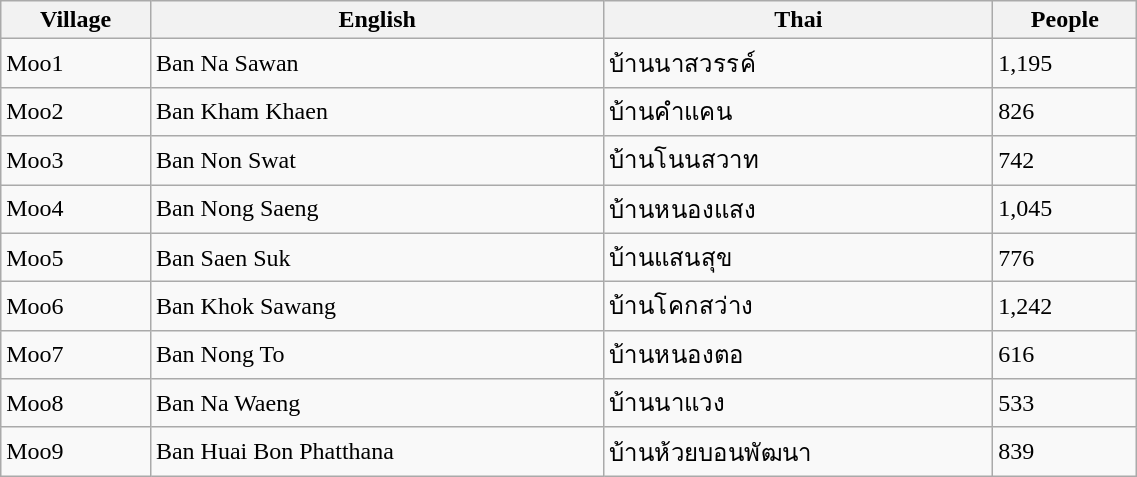<table class="wikitable" style="width:60%;">
<tr>
<th>Village</th>
<th>English</th>
<th>Thai</th>
<th>People</th>
</tr>
<tr>
<td>Moo1</td>
<td>Ban Na Sawan</td>
<td>บ้านนาสวรรค์</td>
<td>1,195</td>
</tr>
<tr>
<td>Moo2</td>
<td>Ban Kham Khaen</td>
<td>บ้านคำแคน</td>
<td>826</td>
</tr>
<tr>
<td>Moo3</td>
<td>Ban Non Swat</td>
<td>บ้านโนนสวาท</td>
<td>742</td>
</tr>
<tr>
<td>Moo4</td>
<td>Ban Nong Saeng</td>
<td>บ้านหนองแสง</td>
<td>1,045</td>
</tr>
<tr>
<td>Moo5</td>
<td>Ban Saen Suk</td>
<td>บ้านแสนสุข</td>
<td>776</td>
</tr>
<tr>
<td>Moo6</td>
<td>Ban Khok Sawang</td>
<td>บ้านโคกสว่าง</td>
<td>1,242</td>
</tr>
<tr>
<td>Moo7</td>
<td>Ban Nong To</td>
<td>บ้านหนองตอ</td>
<td>616</td>
</tr>
<tr>
<td>Moo8</td>
<td>Ban Na Waeng</td>
<td>บ้านนาแวง</td>
<td>533</td>
</tr>
<tr>
<td>Moo9</td>
<td>Ban Huai Bon Phatthana</td>
<td>บ้านห้วยบอนพัฒนา</td>
<td>839</td>
</tr>
</table>
